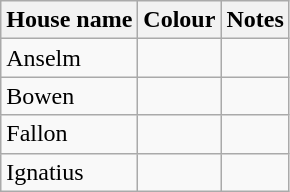<table class="wikitable">
<tr>
<th>House name</th>
<th>Colour</th>
<th>Notes</th>
</tr>
<tr>
<td>Anselm</td>
<td align=center></td>
<td align=center></td>
</tr>
<tr>
<td>Bowen</td>
<td align=center></td>
<td align=center></td>
</tr>
<tr>
<td>Fallon</td>
<td align=center></td>
<td align=center></td>
</tr>
<tr>
<td>Ignatius</td>
<td align=center></td>
<td align=center></td>
</tr>
</table>
